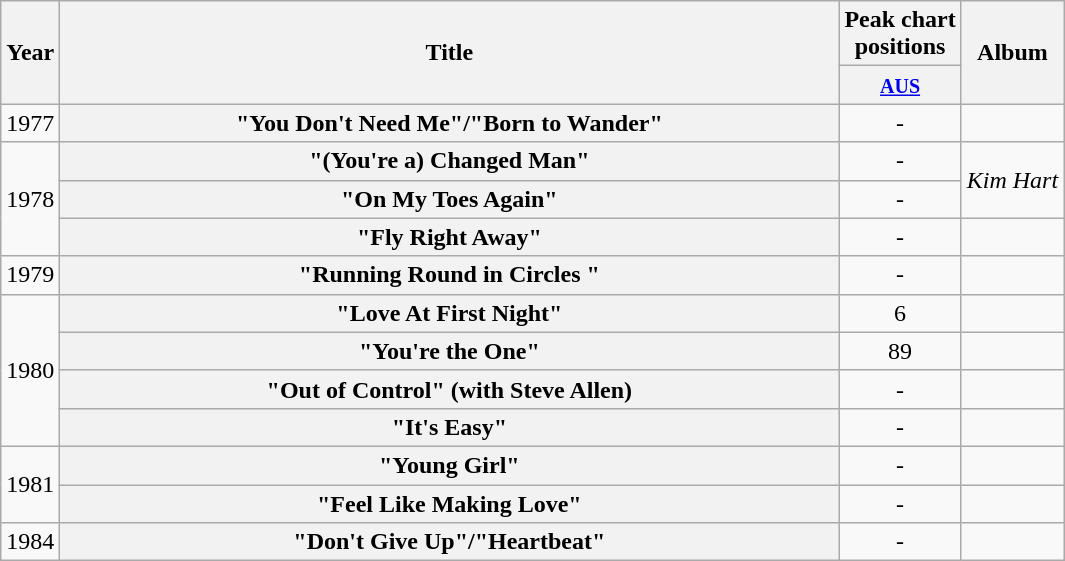<table class="wikitable plainrowheaders" style="text-align:center;" border="1">
<tr>
<th scope="col" rowspan="2">Year</th>
<th scope="col" rowspan="2" style="width:32em;">Title</th>
<th scope="col" colspan="1">Peak chart<br>positions</th>
<th scope="col" rowspan="2">Album</th>
</tr>
<tr>
<th scope="col" style="text-align:center;"><small><a href='#'>AUS</a></small><br></th>
</tr>
<tr>
<td>1977</td>
<th scope="row">"You Don't Need Me"/"Born to Wander"</th>
<td style="text-align:center;">-</td>
<td></td>
</tr>
<tr>
<td rowspan="3">1978</td>
<th scope="row">"(You're a) Changed Man"</th>
<td style="text-align:center;">-</td>
<td rowspan="2"><em>Kim Hart</em></td>
</tr>
<tr>
<th scope="row">"On My Toes Again"</th>
<td style="text-align:center;">-</td>
</tr>
<tr>
<th scope="row">"Fly Right Away"</th>
<td style="text-align:center;">-</td>
<td></td>
</tr>
<tr>
<td>1979</td>
<th scope="row">"Running Round in Circles "</th>
<td style="text-align:center;">-</td>
<td></td>
</tr>
<tr>
<td rowspan="4">1980</td>
<th scope="row">"Love At First Night"</th>
<td style="text-align:center;">6</td>
<td></td>
</tr>
<tr>
<th scope="row">"You're the One"</th>
<td style="text-align:center;">89</td>
<td></td>
</tr>
<tr>
<th scope="row">"Out of Control" (with Steve Allen)</th>
<td style="text-align:center;">-</td>
<td></td>
</tr>
<tr>
<th scope="row">"It's Easy"</th>
<td style="text-align:center;">-</td>
<td></td>
</tr>
<tr>
<td rowspan="2">1981</td>
<th scope="row">"Young Girl"</th>
<td style="text-align:center;">-</td>
<td></td>
</tr>
<tr>
<th scope="row">"Feel Like Making Love"</th>
<td style="text-align:center;">-</td>
<td></td>
</tr>
<tr>
<td>1984</td>
<th scope="row">"Don't Give Up"/"Heartbeat"</th>
<td style="text-align:center;">-</td>
<td></td>
</tr>
</table>
